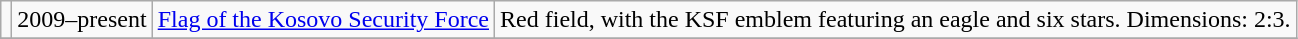<table class="wikitable">
<tr>
<td></td>
<td>2009–present</td>
<td><a href='#'>Flag of the Kosovo Security Force</a></td>
<td>Red field, with the KSF emblem featuring an eagle and six stars. Dimensions: 2:3.</td>
</tr>
<tr>
</tr>
</table>
